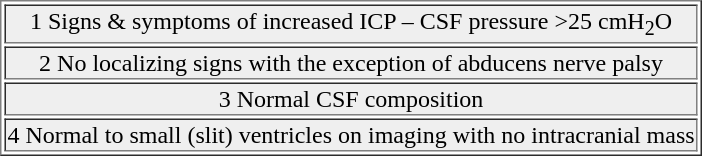<table border="1" align="center" style="text-align: center; background: #FFFFFF;">
<tr bgcolor="#EFEFEF">
<td>1	Signs & symptoms of increased ICP – CSF pressure >25 cmH<sub>2</sub>O</td>
</tr>
<tr bgcolor="#EFEFEF">
<td>2	No localizing signs with the exception of abducens nerve palsy</td>
</tr>
<tr bgcolor="#EFEFEF">
<td>3	Normal CSF composition</td>
</tr>
<tr bgcolor="#EFEFEF">
<td>4	Normal to small (slit) ventricles on imaging with no intracranial mass</td>
</tr>
</table>
